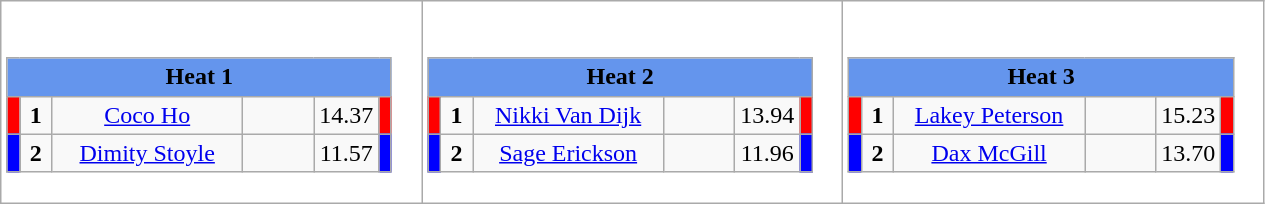<table class="wikitable" style="background:#fff;">
<tr>
<td><div><br><table class="wikitable">
<tr>
<td colspan="6"  style="text-align:center; background:#6495ed;"><strong>Heat 1</strong></td>
</tr>
<tr>
<td style="width:01px; background: #f00;"></td>
<td style="width:14px; text-align:center;"><strong>1</strong></td>
<td style="width:120px; text-align:center;"><a href='#'>Coco Ho</a></td>
<td style="width:40px; text-align:center;"></td>
<td style="width:20px; text-align:center;">14.37</td>
<td style="width:01px; background: #f00;"></td>
</tr>
<tr>
<td style="width:01px; background: #00f;"></td>
<td style="width:14px; text-align:center;"><strong>2</strong></td>
<td style="width:120px; text-align:center;"><a href='#'>Dimity Stoyle</a></td>
<td style="width:40px; text-align:center;"></td>
<td style="width:20px; text-align:center;">11.57</td>
<td style="width:01px; background: #00f;"></td>
</tr>
</table>
</div></td>
<td><div><br><table class="wikitable">
<tr>
<td colspan="6"  style="text-align:center; background:#6495ed;"><strong>Heat 2</strong></td>
</tr>
<tr>
<td style="width:01px; background: #f00;"></td>
<td style="width:14px; text-align:center;"><strong>1</strong></td>
<td style="width:120px; text-align:center;"><a href='#'>Nikki Van Dijk</a></td>
<td style="width:40px; text-align:center;"></td>
<td style="width:20px; text-align:center;">13.94</td>
<td style="width:01px; background: #f00;"></td>
</tr>
<tr>
<td style="width:01px; background: #00f;"></td>
<td style="width:14px; text-align:center;"><strong>2</strong></td>
<td style="width:120px; text-align:center;"><a href='#'>Sage Erickson</a></td>
<td style="width:40px; text-align:center;"></td>
<td style="width:20px; text-align:center;">11.96</td>
<td style="width:01px; background: #00f;"></td>
</tr>
</table>
</div></td>
<td><div><br><table class="wikitable">
<tr>
<td colspan="6"  style="text-align:center; background:#6495ed;"><strong>Heat 3</strong></td>
</tr>
<tr>
<td style="width:01px; background: #f00;"></td>
<td style="width:14px; text-align:center;"><strong>1</strong></td>
<td style="width:120px; text-align:center;"><a href='#'>Lakey Peterson</a></td>
<td style="width:40px; text-align:center;"></td>
<td style="width:20px; text-align:center;">15.23</td>
<td style="width:01px; background: #f00;"></td>
</tr>
<tr>
<td style="width:01px; background: #00f;"></td>
<td style="width:14px; text-align:center;"><strong>2</strong></td>
<td style="width:120px; text-align:center;"><a href='#'>Dax McGill</a></td>
<td style="width:40px; text-align:center;"></td>
<td style="width:20px; text-align:center;">13.70</td>
<td style="width:01px; background: #00f;"></td>
</tr>
</table>
</div></td>
</tr>
</table>
